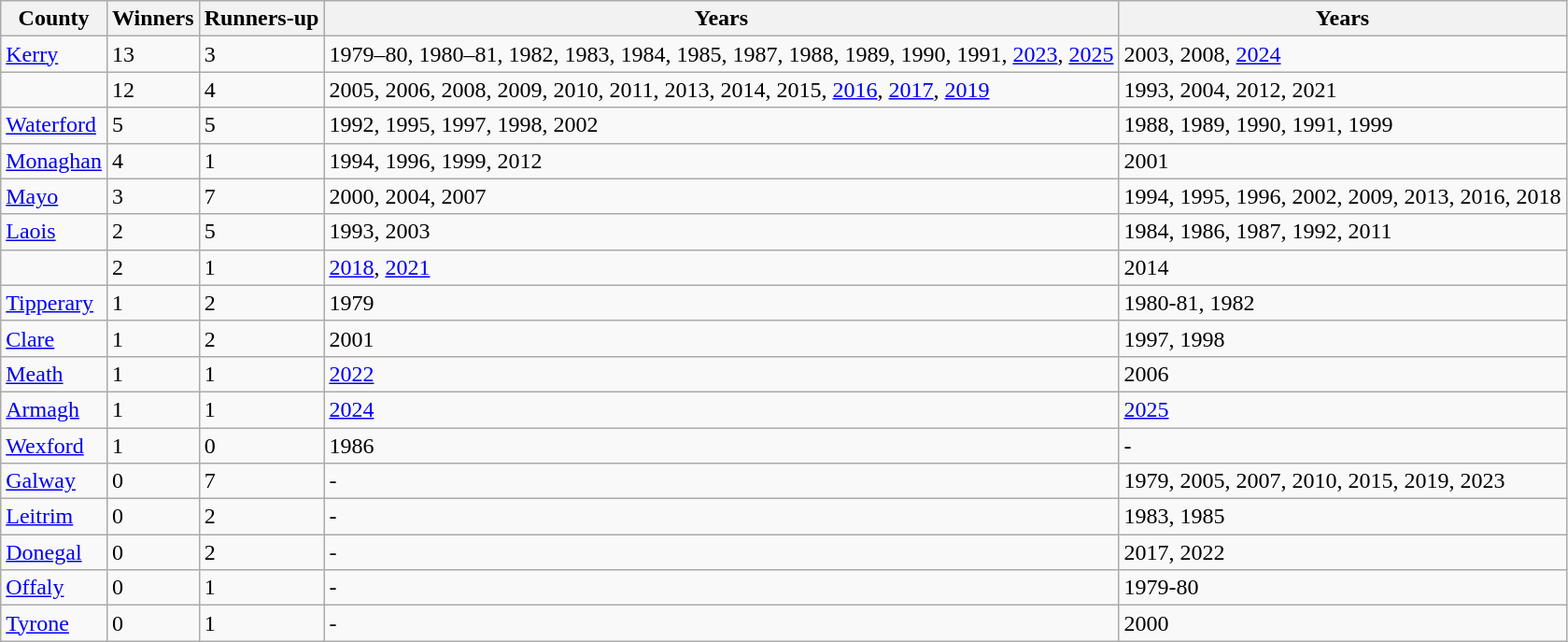<table class="wikitable">
<tr>
<th>County</th>
<th>Winners</th>
<th>Runners-up</th>
<th>Years</th>
<th>Years</th>
</tr>
<tr>
<td> <a href='#'>Kerry</a></td>
<td>13</td>
<td>3</td>
<td>1979–80, 1980–81, 1982, 1983, 1984, 1985, 1987, 1988, 1989, 1990, 1991, <a href='#'>2023</a>, <a href='#'>2025</a></td>
<td>2003, 2008, <a href='#'>2024</a></td>
</tr>
<tr>
<td> </td>
<td>12</td>
<td>4</td>
<td>2005, 2006, 2008, 2009, 2010, 2011, 2013, 2014, 2015, <a href='#'>2016</a>, <a href='#'>2017</a>, <a href='#'>2019</a></td>
<td>1993, 2004, 2012, 2021</td>
</tr>
<tr>
<td> <a href='#'>Waterford</a></td>
<td>5</td>
<td>5</td>
<td>1992, 1995, 1997, 1998, 2002</td>
<td>1988, 1989, 1990, 1991, 1999</td>
</tr>
<tr>
<td> <a href='#'>Monaghan</a></td>
<td>4</td>
<td>1</td>
<td>1994, 1996, 1999, 2012</td>
<td>2001</td>
</tr>
<tr>
<td> <a href='#'>Mayo</a></td>
<td>3</td>
<td>7</td>
<td>2000, 2004, 2007</td>
<td>1994, 1995, 1996, 2002, 2009, 2013, 2016, 2018</td>
</tr>
<tr>
<td> <a href='#'>Laois</a></td>
<td>2</td>
<td>5</td>
<td>1993, 2003</td>
<td>1984, 1986, 1987, 1992, 2011</td>
</tr>
<tr>
<td> </td>
<td>2</td>
<td>1</td>
<td><a href='#'>2018</a>, <a href='#'>2021</a></td>
<td>2014</td>
</tr>
<tr>
<td> <a href='#'>Tipperary</a></td>
<td>1</td>
<td>2</td>
<td>1979</td>
<td>1980-81, 1982</td>
</tr>
<tr>
<td> <a href='#'>Clare</a></td>
<td>1</td>
<td>2</td>
<td>2001</td>
<td>1997, 1998</td>
</tr>
<tr>
<td> <a href='#'>Meath</a></td>
<td>1</td>
<td>1</td>
<td><a href='#'>2022</a></td>
<td>2006</td>
</tr>
<tr>
<td> <a href='#'>Armagh</a></td>
<td>1</td>
<td>1</td>
<td><a href='#'>2024</a></td>
<td><a href='#'>2025</a></td>
</tr>
<tr>
<td> <a href='#'>Wexford</a></td>
<td>1</td>
<td>0</td>
<td>1986</td>
<td>-</td>
</tr>
<tr>
<td> <a href='#'>Galway</a></td>
<td>0</td>
<td>7</td>
<td>-</td>
<td>1979, 2005, 2007, 2010, 2015, 2019, 2023</td>
</tr>
<tr>
<td> <a href='#'>Leitrim</a></td>
<td>0</td>
<td>2</td>
<td>-</td>
<td>1983, 1985</td>
</tr>
<tr>
<td> <a href='#'>Donegal</a></td>
<td>0</td>
<td>2</td>
<td>-</td>
<td>2017, 2022</td>
</tr>
<tr>
<td> <a href='#'>Offaly</a></td>
<td>0</td>
<td>1</td>
<td>-</td>
<td>1979-80</td>
</tr>
<tr>
<td> <a href='#'>Tyrone</a></td>
<td>0</td>
<td>1</td>
<td>-</td>
<td>2000</td>
</tr>
</table>
